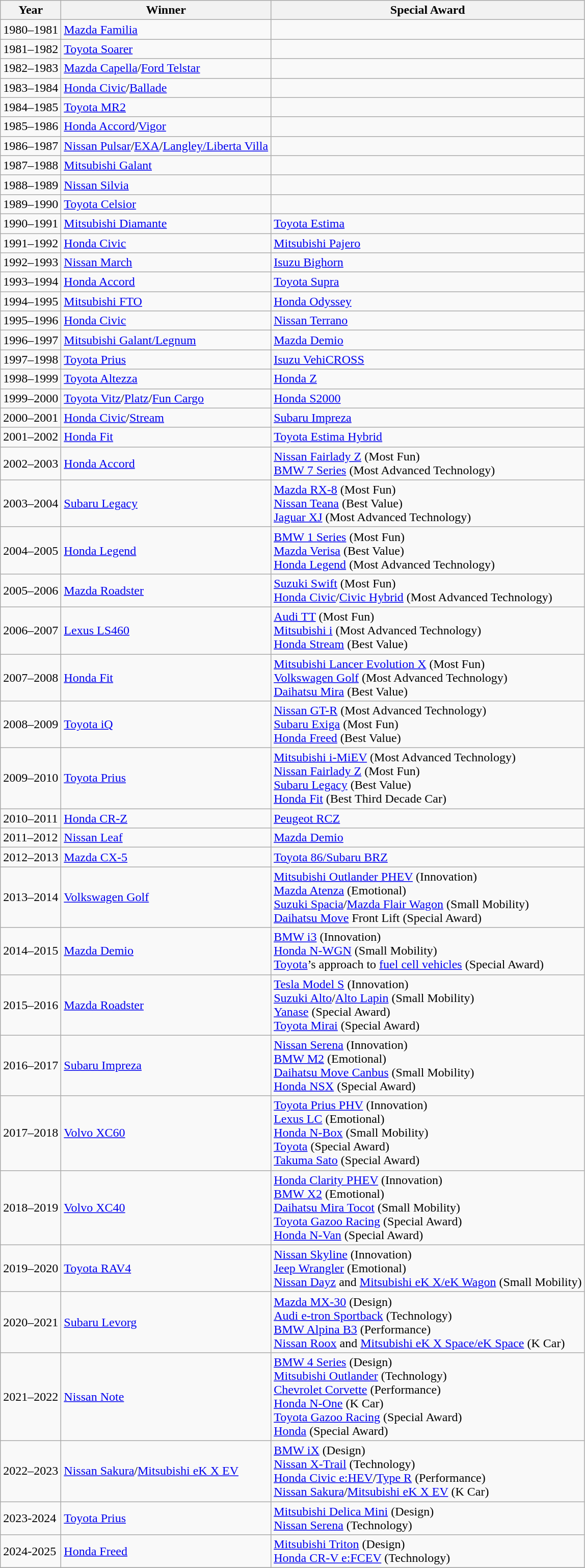<table class="wikitable sortable">
<tr>
<th>Year</th>
<th>Winner</th>
<th>Special Award</th>
</tr>
<tr>
<td>1980–1981</td>
<td><a href='#'>Mazda Familia</a></td>
<td></td>
</tr>
<tr>
<td>1981–1982</td>
<td><a href='#'>Toyota Soarer</a></td>
<td></td>
</tr>
<tr>
<td>1982–1983</td>
<td><a href='#'>Mazda Capella</a>/<a href='#'>Ford Telstar</a></td>
<td></td>
</tr>
<tr>
<td>1983–1984</td>
<td><a href='#'>Honda Civic</a>/<a href='#'>Ballade</a></td>
<td></td>
</tr>
<tr>
<td>1984–1985</td>
<td><a href='#'>Toyota MR2</a></td>
<td></td>
</tr>
<tr>
<td>1985–1986</td>
<td><a href='#'>Honda Accord</a>/<a href='#'>Vigor</a></td>
<td></td>
</tr>
<tr>
<td>1986–1987</td>
<td><a href='#'>Nissan Pulsar</a>/<a href='#'>EXA</a>/<a href='#'>Langley/Liberta Villa</a></td>
<td></td>
</tr>
<tr>
<td>1987–1988</td>
<td><a href='#'>Mitsubishi Galant</a></td>
<td></td>
</tr>
<tr>
<td>1988–1989</td>
<td><a href='#'>Nissan Silvia</a></td>
<td></td>
</tr>
<tr>
<td>1989–1990</td>
<td><a href='#'>Toyota Celsior</a></td>
<td></td>
</tr>
<tr>
<td>1990–1991</td>
<td><a href='#'>Mitsubishi Diamante</a></td>
<td><a href='#'>Toyota Estima</a></td>
</tr>
<tr>
<td>1991–1992</td>
<td><a href='#'>Honda Civic</a></td>
<td><a href='#'>Mitsubishi Pajero</a></td>
</tr>
<tr>
<td>1992–1993</td>
<td><a href='#'>Nissan March</a></td>
<td><a href='#'>Isuzu Bighorn</a></td>
</tr>
<tr>
<td>1993–1994</td>
<td><a href='#'>Honda Accord</a></td>
<td><a href='#'>Toyota Supra</a></td>
</tr>
<tr>
<td>1994–1995</td>
<td><a href='#'>Mitsubishi FTO</a></td>
<td><a href='#'>Honda Odyssey</a></td>
</tr>
<tr>
<td>1995–1996</td>
<td><a href='#'>Honda Civic</a></td>
<td><a href='#'>Nissan Terrano</a></td>
</tr>
<tr>
<td>1996–1997</td>
<td><a href='#'>Mitsubishi Galant/Legnum</a></td>
<td><a href='#'>Mazda Demio</a></td>
</tr>
<tr>
<td>1997–1998</td>
<td><a href='#'>Toyota Prius</a></td>
<td><a href='#'>Isuzu VehiCROSS</a></td>
</tr>
<tr>
<td>1998–1999</td>
<td><a href='#'>Toyota Altezza</a></td>
<td><a href='#'>Honda Z</a></td>
</tr>
<tr>
<td>1999–2000</td>
<td><a href='#'>Toyota Vitz</a>/<a href='#'>Platz</a>/<a href='#'>Fun Cargo</a></td>
<td><a href='#'>Honda S2000</a></td>
</tr>
<tr>
<td>2000–2001</td>
<td><a href='#'>Honda Civic</a>/<a href='#'>Stream</a></td>
<td><a href='#'>Subaru Impreza</a></td>
</tr>
<tr>
<td>2001–2002</td>
<td><a href='#'>Honda Fit</a></td>
<td><a href='#'>Toyota Estima Hybrid</a></td>
</tr>
<tr>
<td>2002–2003</td>
<td><a href='#'>Honda Accord</a></td>
<td><a href='#'>Nissan Fairlady Z</a> (Most Fun)<br><a href='#'>BMW 7 Series</a> (Most Advanced Technology)</td>
</tr>
<tr>
<td>2003–2004</td>
<td><a href='#'>Subaru Legacy</a></td>
<td><a href='#'>Mazda RX-8</a> (Most Fun)<br><a href='#'>Nissan Teana</a> (Best Value)<br><a href='#'>Jaguar XJ</a> (Most Advanced Technology)</td>
</tr>
<tr>
<td>2004–2005</td>
<td><a href='#'>Honda Legend</a></td>
<td><a href='#'>BMW 1 Series</a> (Most Fun)<br><a href='#'>Mazda Verisa</a> (Best Value)<br><a href='#'>Honda Legend</a> (Most Advanced Technology)</td>
</tr>
<tr>
<td>2005–2006</td>
<td><a href='#'>Mazda Roadster</a></td>
<td><a href='#'>Suzuki Swift</a> (Most Fun)<br><a href='#'>Honda Civic</a>/<a href='#'>Civic Hybrid</a> (Most Advanced Technology)</td>
</tr>
<tr>
<td>2006–2007</td>
<td><a href='#'>Lexus LS460</a></td>
<td><a href='#'>Audi TT</a> (Most Fun)<br><a href='#'>Mitsubishi i</a> (Most Advanced Technology)<br><a href='#'>Honda Stream</a> (Best Value)</td>
</tr>
<tr>
<td>2007–2008</td>
<td><a href='#'>Honda Fit</a></td>
<td><a href='#'>Mitsubishi Lancer Evolution X</a> (Most Fun)<br><a href='#'>Volkswagen Golf</a> (Most Advanced Technology)<br><a href='#'>Daihatsu Mira</a> (Best Value)</td>
</tr>
<tr>
<td>2008–2009</td>
<td><a href='#'>Toyota iQ</a></td>
<td><a href='#'>Nissan GT-R</a> (Most Advanced Technology)<br><a href='#'>Subaru Exiga</a> (Most Fun)<br><a href='#'>Honda Freed</a> (Best Value)</td>
</tr>
<tr>
<td>2009–2010</td>
<td><a href='#'>Toyota Prius</a></td>
<td><a href='#'>Mitsubishi i-MiEV</a> (Most Advanced Technology)<br><a href='#'>Nissan Fairlady Z</a> (Most Fun)<br><a href='#'>Subaru Legacy</a> (Best Value)<br><a href='#'>Honda Fit</a> (Best Third Decade Car)</td>
</tr>
<tr>
<td>2010–2011</td>
<td><a href='#'>Honda CR-Z</a></td>
<td><a href='#'>Peugeot RCZ</a></td>
</tr>
<tr>
<td>2011–2012</td>
<td><a href='#'>Nissan Leaf</a></td>
<td><a href='#'>Mazda Demio</a></td>
</tr>
<tr>
<td>2012–2013</td>
<td><a href='#'>Mazda CX-5</a></td>
<td><a href='#'>Toyota 86/Subaru BRZ</a></td>
</tr>
<tr>
<td>2013–2014</td>
<td><a href='#'>Volkswagen Golf</a></td>
<td><a href='#'>Mitsubishi Outlander PHEV</a> (Innovation)<br><a href='#'>Mazda Atenza</a> (Emotional)<br><a href='#'>Suzuki Spacia</a>/<a href='#'>Mazda Flair Wagon</a> (Small Mobility)<br><a href='#'>Daihatsu Move</a> Front Lift (Special Award)</td>
</tr>
<tr>
<td>2014–2015</td>
<td><a href='#'>Mazda Demio</a></td>
<td><a href='#'>BMW i3</a> (Innovation)<br><a href='#'>Honda N-WGN</a> (Small Mobility)<br><a href='#'>Toyota</a>’s approach to <a href='#'>fuel cell vehicles</a> (Special Award)</td>
</tr>
<tr>
<td>2015–2016</td>
<td><a href='#'>Mazda Roadster</a></td>
<td><a href='#'>Tesla Model S</a> (Innovation)<br><a href='#'>Suzuki Alto</a>/<a href='#'>Alto Lapin</a> (Small Mobility)<br><a href='#'>Yanase</a> (Special Award)<br><a href='#'>Toyota Mirai</a> (Special Award)</td>
</tr>
<tr>
<td>2016–2017</td>
<td><a href='#'>Subaru Impreza</a></td>
<td><a href='#'>Nissan Serena</a> (Innovation)<br><a href='#'>BMW M2</a> (Emotional)<br><a href='#'>Daihatsu Move Canbus</a> (Small Mobility)<br><a href='#'>Honda NSX</a> (Special Award)</td>
</tr>
<tr>
<td>2017–2018</td>
<td><a href='#'>Volvo XC60</a></td>
<td><a href='#'>Toyota Prius PHV</a> (Innovation)<br><a href='#'>Lexus LC</a> (Emotional)<br><a href='#'>Honda N-Box</a> (Small Mobility)<br><a href='#'>Toyota</a> (Special Award)<br><a href='#'>Takuma Sato</a> (Special Award)</td>
</tr>
<tr>
<td>2018–2019</td>
<td><a href='#'>Volvo XC40</a></td>
<td><a href='#'>Honda Clarity PHEV</a> (Innovation)<br><a href='#'>BMW X2</a> (Emotional)<br><a href='#'>Daihatsu Mira Tocot</a> (Small Mobility)<br><a href='#'>Toyota Gazoo Racing</a> (Special Award)<br><a href='#'>Honda N-Van</a> (Special Award)</td>
</tr>
<tr>
<td>2019–2020</td>
<td><a href='#'>Toyota RAV4</a></td>
<td><a href='#'>Nissan Skyline</a> (Innovation)<br><a href='#'>Jeep Wrangler</a> (Emotional)<br><a href='#'>Nissan Dayz</a> and <a href='#'>Mitsubishi eK X/eK Wagon</a> (Small Mobility)</td>
</tr>
<tr>
<td>2020–2021</td>
<td><a href='#'>Subaru Levorg</a></td>
<td><a href='#'>Mazda MX-30</a> (Design)<br><a href='#'>Audi e-tron Sportback</a> (Technology)<br><a href='#'>BMW Alpina B3</a> (Performance)<br><a href='#'>Nissan Roox</a> and <a href='#'>Mitsubishi eK X Space/eK Space</a> (K Car)</td>
</tr>
<tr>
<td>2021–2022</td>
<td><a href='#'>Nissan Note</a></td>
<td><a href='#'>BMW 4 Series</a> (Design)<br><a href='#'>Mitsubishi Outlander</a> (Technology)<br><a href='#'>Chevrolet Corvette</a> (Performance)<br><a href='#'>Honda N-One</a> (K Car)<br><a href='#'>Toyota Gazoo Racing</a> (Special Award)<br><a href='#'>Honda</a> (Special Award)</td>
</tr>
<tr>
<td>2022–2023</td>
<td><a href='#'>Nissan Sakura</a>/<a href='#'>Mitsubishi eK X EV</a></td>
<td><a href='#'>BMW iX</a> (Design)<br><a href='#'>Nissan X-Trail</a> (Technology)<br><a href='#'>Honda Civic e:HEV</a>/<a href='#'>Type R</a> (Performance)<br><a href='#'>Nissan Sakura</a>/<a href='#'>Mitsubishi eK X EV</a> (K Car)</td>
</tr>
<tr>
<td>2023-2024</td>
<td><a href='#'>Toyota Prius</a></td>
<td><a href='#'>Mitsubishi Delica Mini</a> (Design)<br><a href='#'>Nissan Serena</a> (Technology)</td>
</tr>
<tr>
<td>2024-2025</td>
<td><a href='#'>Honda Freed</a></td>
<td><a href='#'>Mitsubishi Triton</a> (Design)<br><a href='#'>Honda CR-V e:FCEV</a> (Technology)</td>
</tr>
<tr>
</tr>
</table>
